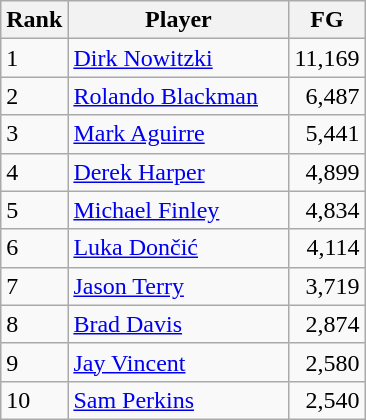<table class="wikitable">
<tr>
<th scope="col">Rank</th>
<th scope="col" width="140px">Player</th>
<th scope="col">FG</th>
</tr>
<tr>
<td>1</td>
<td><a href='#'>Dirk Nowitzki</a></td>
<td align="right">11,169</td>
</tr>
<tr>
<td>2</td>
<td><a href='#'>Rolando Blackman</a></td>
<td align="right">6,487</td>
</tr>
<tr>
<td>3</td>
<td><a href='#'>Mark Aguirre</a></td>
<td align="right">5,441</td>
</tr>
<tr>
<td>4</td>
<td><a href='#'>Derek Harper</a></td>
<td align="right">4,899</td>
</tr>
<tr>
<td>5</td>
<td><a href='#'>Michael Finley</a></td>
<td align="right">4,834</td>
</tr>
<tr>
<td>6</td>
<td><a href='#'>Luka Dončić</a></td>
<td align="right">4,114</td>
</tr>
<tr>
<td>7</td>
<td><a href='#'>Jason Terry</a></td>
<td align="right">3,719</td>
</tr>
<tr>
<td>8</td>
<td><a href='#'>Brad Davis</a></td>
<td align="right">2,874</td>
</tr>
<tr>
<td>9</td>
<td><a href='#'>Jay Vincent</a></td>
<td align="right">2,580</td>
</tr>
<tr>
<td>10</td>
<td><a href='#'>Sam Perkins</a></td>
<td align="right">2,540</td>
</tr>
</table>
